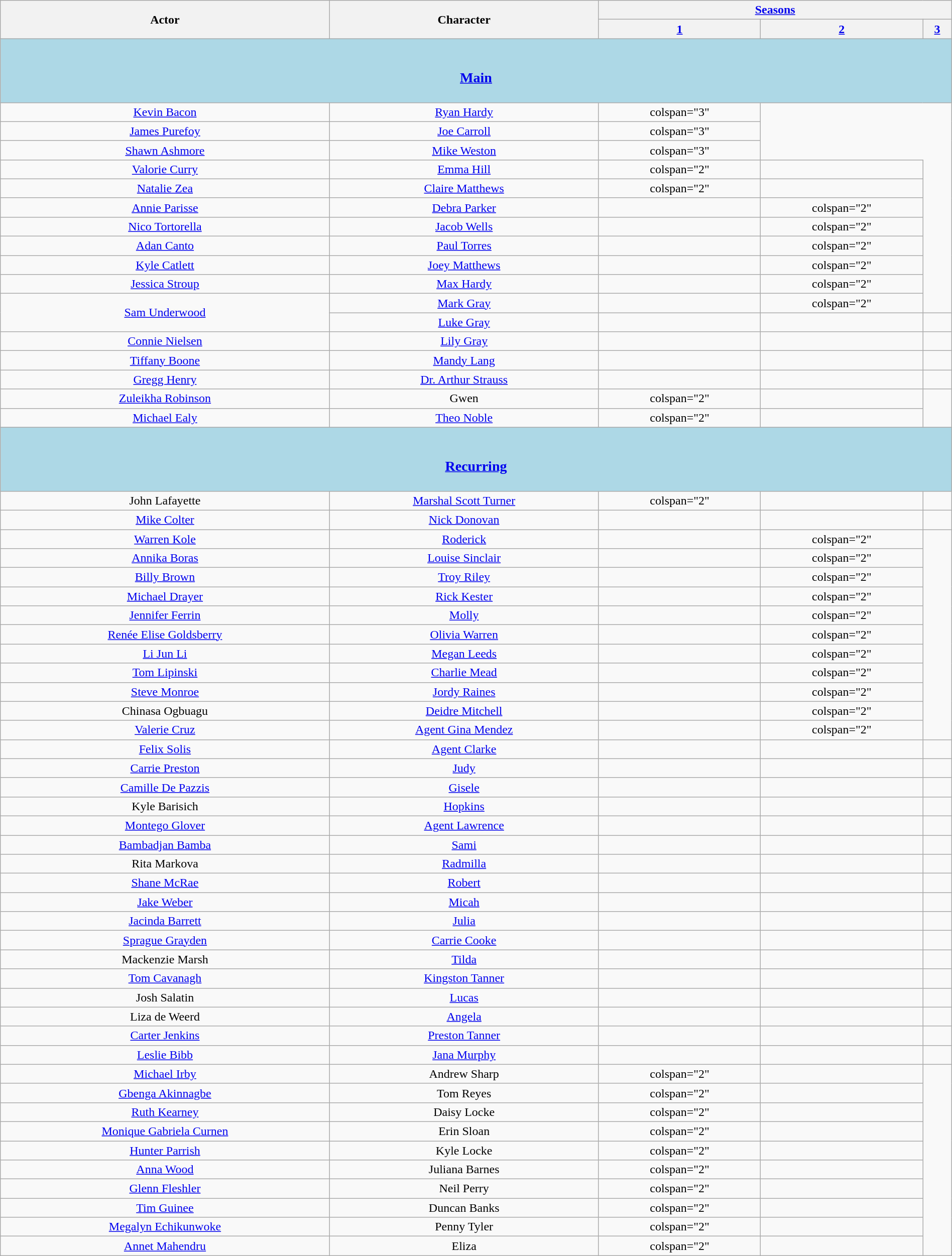<table class="wikitable plainrowheaders" style="text-align:center" width="100%">
<tr>
<th rowspan="2" scope="col">Actor</th>
<th rowspan="2" scope="col">Character</th>
<th colspan="3" scope="col"><a href='#'>Seasons</a></th>
</tr>
<tr>
<th scope="col"><a href='#'>1</a></th>
<th scope="col"><a href='#'>2</a></th>
<th scope="col"><a href='#'>3</a></th>
</tr>
<tr>
<th colspan="5" style="background:lightblue;"><br><h3><a href='#'>Main</a></h3></th>
</tr>
<tr>
<td><a href='#'>Kevin Bacon</a></td>
<td><a href='#'>Ryan Hardy</a></td>
<td>colspan="3" </td>
</tr>
<tr>
<td><a href='#'>James Purefoy</a></td>
<td><a href='#'>Joe Carroll</a></td>
<td>colspan="3" </td>
</tr>
<tr>
<td><a href='#'>Shawn Ashmore</a></td>
<td><a href='#'>Mike Weston</a></td>
<td>colspan="3" </td>
</tr>
<tr>
<td><a href='#'>Valorie Curry</a></td>
<td><a href='#'>Emma Hill</a></td>
<td>colspan="2" </td>
<td></td>
</tr>
<tr>
<td><a href='#'>Natalie Zea</a></td>
<td><a href='#'>Claire Matthews</a></td>
<td>colspan="2" </td>
<td></td>
</tr>
<tr>
<td><a href='#'>Annie Parisse</a></td>
<td><a href='#'>Debra Parker</a></td>
<td></td>
<td>colspan="2" </td>
</tr>
<tr>
<td><a href='#'>Nico Tortorella</a></td>
<td><a href='#'>Jacob Wells</a></td>
<td></td>
<td>colspan="2" </td>
</tr>
<tr>
<td><a href='#'>Adan Canto</a></td>
<td><a href='#'>Paul Torres</a></td>
<td></td>
<td>colspan="2" </td>
</tr>
<tr>
<td><a href='#'>Kyle Catlett</a></td>
<td><a href='#'>Joey Matthews</a></td>
<td></td>
<td>colspan="2" </td>
</tr>
<tr>
<td><a href='#'>Jessica Stroup</a></td>
<td><a href='#'>Max Hardy</a></td>
<td></td>
<td>colspan="2" </td>
</tr>
<tr>
<td rowspan="2"><a href='#'>Sam Underwood</a></td>
<td><a href='#'>Mark Gray</a></td>
<td></td>
<td>colspan="2" </td>
</tr>
<tr>
<td><a href='#'>Luke Gray</a></td>
<td></td>
<td></td>
<td></td>
</tr>
<tr>
<td><a href='#'>Connie Nielsen</a></td>
<td><a href='#'>Lily Gray</a></td>
<td></td>
<td></td>
<td></td>
</tr>
<tr>
<td><a href='#'>Tiffany Boone</a></td>
<td><a href='#'>Mandy Lang</a></td>
<td></td>
<td></td>
<td></td>
</tr>
<tr>
<td><a href='#'>Gregg Henry</a></td>
<td><a href='#'>Dr. Arthur Strauss</a></td>
<td></td>
<td></td>
<td></td>
</tr>
<tr>
<td><a href='#'>Zuleikha Robinson</a></td>
<td>Gwen</td>
<td>colspan="2" </td>
<td></td>
</tr>
<tr>
<td><a href='#'>Michael Ealy</a></td>
<td><a href='#'>Theo Noble</a></td>
<td>colspan="2" </td>
<td></td>
</tr>
<tr>
<th colspan="5" style="background:lightblue;"><br><h3><a href='#'>Recurring</a></h3></th>
</tr>
<tr>
<td>John Lafayette</td>
<td><a href='#'>Marshal Scott Turner</a></td>
<td>colspan="2" </td>
<td></td>
</tr>
<tr>
<td><a href='#'>Mike Colter</a></td>
<td><a href='#'>Nick Donovan</a></td>
<td></td>
<td></td>
<td></td>
</tr>
<tr>
<td><a href='#'>Warren Kole</a></td>
<td><a href='#'>Roderick</a></td>
<td></td>
<td>colspan="2" </td>
</tr>
<tr>
<td><a href='#'>Annika Boras</a></td>
<td><a href='#'>Louise Sinclair</a></td>
<td></td>
<td>colspan="2" </td>
</tr>
<tr>
<td><a href='#'>Billy Brown</a></td>
<td><a href='#'>Troy Riley</a></td>
<td></td>
<td>colspan="2" </td>
</tr>
<tr>
<td><a href='#'>Michael Drayer</a></td>
<td><a href='#'>Rick Kester</a></td>
<td></td>
<td>colspan="2" </td>
</tr>
<tr>
<td><a href='#'>Jennifer Ferrin</a></td>
<td><a href='#'>Molly</a></td>
<td></td>
<td>colspan="2" </td>
</tr>
<tr>
<td><a href='#'>Renée Elise Goldsberry</a></td>
<td><a href='#'>Olivia Warren</a></td>
<td></td>
<td>colspan="2" </td>
</tr>
<tr>
<td><a href='#'>Li Jun Li</a></td>
<td><a href='#'>Megan Leeds</a></td>
<td></td>
<td>colspan="2" </td>
</tr>
<tr>
<td><a href='#'>Tom Lipinski</a></td>
<td><a href='#'>Charlie Mead</a></td>
<td></td>
<td>colspan="2" </td>
</tr>
<tr>
<td><a href='#'>Steve Monroe</a></td>
<td><a href='#'>Jordy Raines</a></td>
<td></td>
<td>colspan="2" </td>
</tr>
<tr>
<td>Chinasa Ogbuagu</td>
<td><a href='#'>Deidre Mitchell</a></td>
<td></td>
<td>colspan="2" </td>
</tr>
<tr>
<td><a href='#'>Valerie Cruz</a></td>
<td><a href='#'>Agent Gina Mendez</a></td>
<td></td>
<td>colspan="2" </td>
</tr>
<tr>
<td><a href='#'>Felix Solis</a></td>
<td><a href='#'>Agent Clarke</a></td>
<td></td>
<td></td>
<td></td>
</tr>
<tr>
<td><a href='#'>Carrie Preston</a></td>
<td><a href='#'>Judy</a></td>
<td></td>
<td></td>
<td></td>
</tr>
<tr>
<td><a href='#'>Camille De Pazzis</a></td>
<td><a href='#'>Gisele</a></td>
<td></td>
<td></td>
<td></td>
</tr>
<tr>
<td>Kyle Barisich</td>
<td><a href='#'>Hopkins</a></td>
<td></td>
<td></td>
<td></td>
</tr>
<tr>
<td><a href='#'>Montego Glover</a></td>
<td><a href='#'>Agent Lawrence</a></td>
<td></td>
<td></td>
<td></td>
</tr>
<tr>
<td><a href='#'>Bambadjan Bamba</a></td>
<td><a href='#'>Sami</a></td>
<td></td>
<td></td>
<td></td>
</tr>
<tr>
<td>Rita Markova</td>
<td><a href='#'>Radmilla</a></td>
<td></td>
<td></td>
<td></td>
</tr>
<tr>
<td><a href='#'>Shane McRae</a></td>
<td><a href='#'>Robert</a></td>
<td></td>
<td></td>
<td></td>
</tr>
<tr>
<td><a href='#'>Jake Weber</a></td>
<td><a href='#'>Micah</a></td>
<td></td>
<td></td>
<td></td>
</tr>
<tr>
<td><a href='#'>Jacinda Barrett</a></td>
<td><a href='#'>Julia</a></td>
<td></td>
<td></td>
<td></td>
</tr>
<tr>
<td><a href='#'>Sprague Grayden</a></td>
<td><a href='#'>Carrie Cooke</a></td>
<td></td>
<td></td>
<td></td>
</tr>
<tr>
<td>Mackenzie Marsh</td>
<td><a href='#'>Tilda</a></td>
<td></td>
<td></td>
<td></td>
</tr>
<tr>
<td><a href='#'>Tom Cavanagh</a></td>
<td><a href='#'>Kingston Tanner</a></td>
<td></td>
<td></td>
<td></td>
</tr>
<tr>
<td>Josh Salatin</td>
<td><a href='#'>Lucas</a></td>
<td></td>
<td></td>
<td></td>
</tr>
<tr>
<td>Liza de Weerd</td>
<td><a href='#'>Angela</a></td>
<td></td>
<td></td>
<td></td>
</tr>
<tr>
<td><a href='#'>Carter Jenkins</a></td>
<td><a href='#'>Preston Tanner</a></td>
<td></td>
<td></td>
<td></td>
</tr>
<tr>
<td><a href='#'>Leslie Bibb</a></td>
<td><a href='#'>Jana Murphy</a></td>
<td></td>
<td></td>
<td></td>
</tr>
<tr>
<td><a href='#'>Michael Irby</a></td>
<td>Andrew Sharp</td>
<td>colspan="2" </td>
<td></td>
</tr>
<tr>
<td><a href='#'>Gbenga Akinnagbe</a></td>
<td>Tom Reyes</td>
<td>colspan="2" </td>
<td></td>
</tr>
<tr>
<td><a href='#'>Ruth Kearney</a></td>
<td>Daisy Locke</td>
<td>colspan="2" </td>
<td></td>
</tr>
<tr>
<td><a href='#'>Monique Gabriela Curnen</a></td>
<td>Erin Sloan</td>
<td>colspan="2" </td>
<td></td>
</tr>
<tr>
<td><a href='#'>Hunter Parrish</a></td>
<td>Kyle Locke</td>
<td>colspan="2" </td>
<td></td>
</tr>
<tr>
<td><a href='#'>Anna Wood</a></td>
<td>Juliana Barnes</td>
<td>colspan="2" </td>
<td></td>
</tr>
<tr>
<td><a href='#'>Glenn Fleshler</a></td>
<td>Neil Perry</td>
<td>colspan="2" </td>
<td></td>
</tr>
<tr>
<td><a href='#'>Tim Guinee</a></td>
<td>Duncan Banks</td>
<td>colspan="2" </td>
<td></td>
</tr>
<tr>
<td><a href='#'>Megalyn Echikunwoke</a></td>
<td>Penny Tyler</td>
<td>colspan="2" </td>
<td></td>
</tr>
<tr>
<td><a href='#'>Annet Mahendru</a></td>
<td>Eliza</td>
<td>colspan="2" </td>
<td></td>
</tr>
</table>
